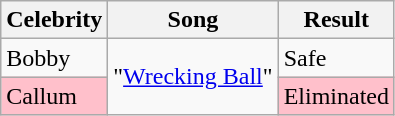<table class="wikitable sortable collapsed">
<tr>
<th>Celebrity</th>
<th>Song</th>
<th>Result</th>
</tr>
<tr>
<td>Bobby</td>
<td rowspan=2>"<a href='#'>Wrecking Ball</a>"</td>
<td>Safe</td>
</tr>
<tr>
<td style="background:pink;">Callum</td>
<td style="background:pink;">Eliminated</td>
</tr>
</table>
